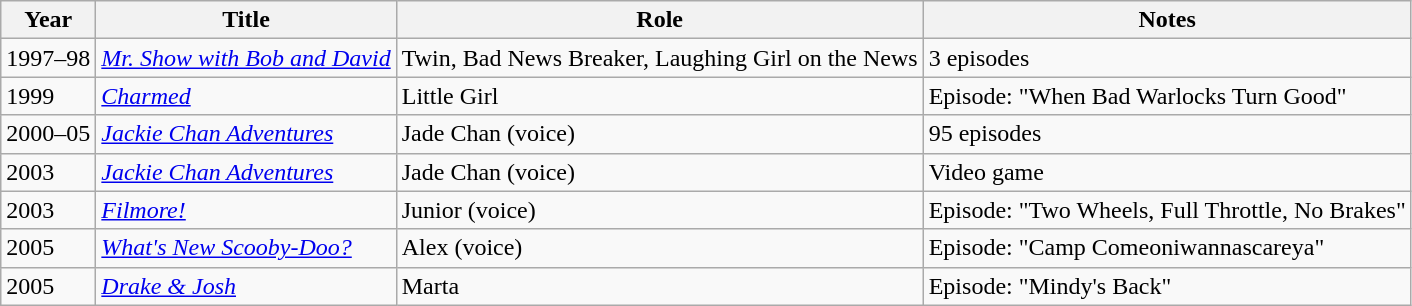<table class="wikitable sortable">
<tr>
<th>Year</th>
<th>Title</th>
<th>Role</th>
<th>Notes</th>
</tr>
<tr>
<td>1997–98</td>
<td><em><a href='#'>Mr. Show with Bob and David</a></em></td>
<td>Twin, Bad News Breaker, Laughing Girl on the News</td>
<td>3 episodes</td>
</tr>
<tr>
<td>1999</td>
<td><em><a href='#'>Charmed</a></em></td>
<td>Little Girl</td>
<td>Episode: "When Bad Warlocks Turn Good"</td>
</tr>
<tr>
<td>2000–05</td>
<td><em><a href='#'>Jackie Chan Adventures</a></em></td>
<td>Jade Chan (voice)</td>
<td>95 episodes</td>
</tr>
<tr>
<td>2003</td>
<td><em><a href='#'>Jackie Chan Adventures</a></em></td>
<td>Jade Chan (voice)</td>
<td>Video game</td>
</tr>
<tr>
<td>2003</td>
<td><em><a href='#'>Filmore!</a></em></td>
<td>Junior (voice)</td>
<td>Episode: "Two Wheels, Full Throttle, No Brakes"</td>
</tr>
<tr>
<td>2005</td>
<td><em><a href='#'>What's New Scooby-Doo?</a></em></td>
<td>Alex (voice)</td>
<td>Episode: "Camp Comeoniwannascareya"</td>
</tr>
<tr>
<td>2005</td>
<td><em><a href='#'>Drake & Josh</a></em></td>
<td>Marta</td>
<td>Episode: "Mindy's Back"</td>
</tr>
</table>
